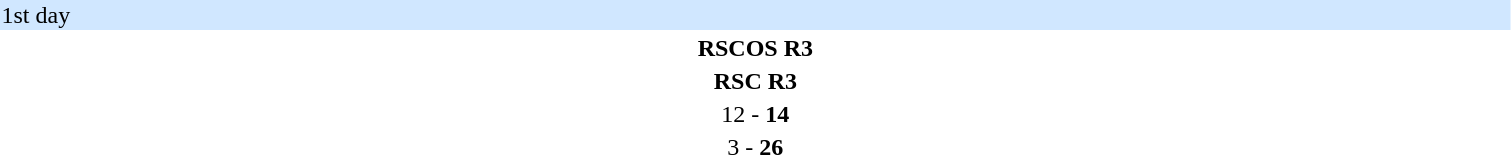<table width="80%">
<tr>
<th width="30%"></th>
<th width="12%"></th>
<th width="30%"></th>
</tr>
<tr bgcolor="#D0E7FF">
<td colspan="3">1st day</td>
</tr>
<tr>
<td align="right"></td>
<td align="center"><strong>RSCOS R3</strong></td>
<td><strong></strong></td>
</tr>
<tr>
<td align="right"><strong></strong></td>
<td align="center"><strong>RSC R3</strong></td>
<td></td>
</tr>
<tr>
<td align="right"></td>
<td align="center">12 - <strong>14</strong></td>
<td><strong></strong></td>
</tr>
<tr>
<td align="right"></td>
<td align="center">3 - <strong>26</strong></td>
<td><strong></strong></td>
</tr>
<tr>
</tr>
</table>
